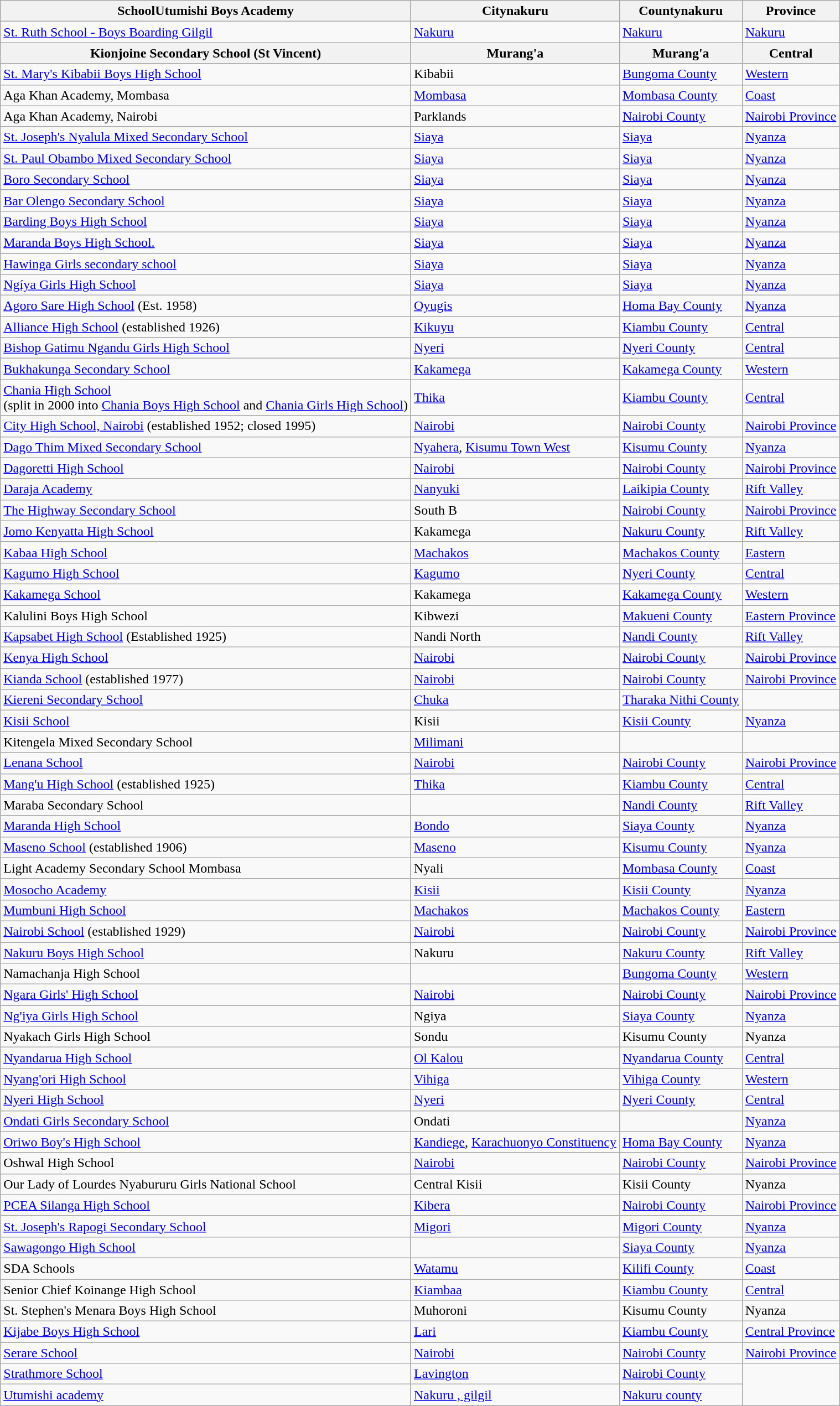<table class="sortable wikitable">
<tr 399>
<th>SchoolUtumishi Boys Academy</th>
<th>Citynakuru</th>
<th>Countynakuru</th>
<th>Province</th>
</tr>
<tr rift valley>
<td><a href='#'>St. Ruth School - Boys Boarding Gilgil</a></td>
<td><a href='#'>Nakuru</a></td>
<td><a href='#'>Nakuru</a></td>
<td><a href='#'>Nakuru</a></td>
</tr>
<tr>
<th>Kionjoine Secondary School (St Vincent)</th>
<th>Murang'a</th>
<th>Murang'a</th>
<th>Central</th>
</tr>
<tr>
<td><a href='#'>St. Mary's Kibabii Boys High School</a></td>
<td>Kibabii</td>
<td><a href='#'>Bungoma County</a></td>
<td><a href='#'>Western</a></td>
</tr>
<tr>
<td>Aga Khan Academy, Mombasa</td>
<td><a href='#'>Mombasa</a></td>
<td><a href='#'>Mombasa County</a></td>
<td><a href='#'>Coast</a></td>
</tr>
<tr>
<td>Aga Khan Academy, Nairobi</td>
<td>Parklands</td>
<td><a href='#'>Nairobi County</a></td>
<td><a href='#'>Nairobi Province</a></td>
</tr>
<tr>
<td><a href='#'>St. Joseph's Nyalula Mixed Secondary School</a></td>
<td><a href='#'>Siaya</a></td>
<td><a href='#'>Siaya</a></td>
<td><a href='#'>Nyanza</a></td>
</tr>
<tr>
<td><a href='#'>St. Paul Obambo Mixed Secondary School</a></td>
<td><a href='#'>Siaya</a></td>
<td><a href='#'>Siaya</a></td>
<td><a href='#'>Nyanza</a></td>
</tr>
<tr>
<td><a href='#'>Boro Secondary School</a></td>
<td><a href='#'>Siaya</a></td>
<td><a href='#'>Siaya</a></td>
<td><a href='#'>Nyanza</a></td>
</tr>
<tr>
<td><a href='#'>Bar Olengo Secondary School</a></td>
<td><a href='#'>Siaya</a></td>
<td><a href='#'>Siaya</a></td>
<td><a href='#'>Nyanza</a></td>
</tr>
<tr>
<td><a href='#'>Barding Boys High School</a></td>
<td><a href='#'>Siaya</a></td>
<td><a href='#'>Siaya</a></td>
<td><a href='#'>Nyanza</a></td>
</tr>
<tr>
<td><a href='#'>Maranda Boys High School.</a></td>
<td><a href='#'>Siaya</a></td>
<td><a href='#'>Siaya</a></td>
<td><a href='#'>Nyanza</a></td>
</tr>
<tr>
<td><a href='#'>Hawinga Girls secondary school</a></td>
<td><a href='#'>Siaya</a></td>
<td><a href='#'>Siaya</a></td>
<td><a href='#'>Nyanza</a></td>
</tr>
<tr>
<td><a href='#'>Ngíya Girls High School</a></td>
<td><a href='#'>Siaya</a></td>
<td><a href='#'>Siaya</a></td>
<td><a href='#'>Nyanza</a></td>
</tr>
<tr>
<td><a href='#'>Agoro Sare High School</a> (Est. 1958)</td>
<td><a href='#'>Oyugis</a></td>
<td><a href='#'>Homa Bay County</a></td>
<td><a href='#'>Nyanza</a></td>
</tr>
<tr>
<td><a href='#'>Alliance High School</a> (established 1926)</td>
<td><a href='#'>Kikuyu</a></td>
<td><a href='#'>Kiambu County</a></td>
<td><a href='#'>Central</a></td>
</tr>
<tr>
<td><a href='#'>Bishop Gatimu Ngandu Girls High School</a></td>
<td><a href='#'>Nyeri</a></td>
<td><a href='#'>Nyeri County</a></td>
<td><a href='#'>Central</a></td>
</tr>
<tr>
<td><a href='#'>Bukhakunga Secondary School</a></td>
<td><a href='#'>Kakamega</a></td>
<td><a href='#'>Kakamega County</a></td>
<td><a href='#'>Western</a></td>
</tr>
<tr>
<td><a href='#'>Chania High School</a><br>(split in 2000 into <a href='#'>Chania Boys High School</a> and <a href='#'>Chania Girls High School</a>)</td>
<td><a href='#'>Thika</a></td>
<td><a href='#'>Kiambu County</a></td>
<td><a href='#'>Central</a></td>
</tr>
<tr>
<td><a href='#'>City High School, Nairobi</a> (established 1952; closed 1995)</td>
<td><a href='#'>Nairobi</a></td>
<td><a href='#'>Nairobi County</a></td>
<td><a href='#'>Nairobi Province</a></td>
</tr>
<tr>
<td><a href='#'>Dago Thim Mixed Secondary School</a></td>
<td><a href='#'>Nyahera</a>, <a href='#'>Kisumu Town West</a></td>
<td><a href='#'>Kisumu County</a></td>
<td><a href='#'>Nyanza</a></td>
</tr>
<tr>
<td><a href='#'>Dagoretti High School</a></td>
<td><a href='#'>Nairobi</a></td>
<td><a href='#'>Nairobi County</a></td>
<td><a href='#'>Nairobi Province</a></td>
</tr>
<tr>
<td><a href='#'>Daraja Academy</a></td>
<td><a href='#'>Nanyuki</a></td>
<td><a href='#'>Laikipia County</a></td>
<td><a href='#'>Rift Valley</a></td>
</tr>
<tr>
<td><a href='#'>The Highway Secondary School</a></td>
<td>South B</td>
<td><a href='#'>Nairobi County</a></td>
<td><a href='#'>Nairobi Province</a></td>
</tr>
<tr>
<td><a href='#'>Jomo Kenyatta High School</a></td>
<td>Kakamega</td>
<td><a href='#'>Nakuru County</a></td>
<td><a href='#'>Rift Valley</a></td>
</tr>
<tr>
<td><a href='#'>Kabaa High School</a></td>
<td><a href='#'>Machakos</a></td>
<td><a href='#'>Machakos County</a></td>
<td><a href='#'>Eastern</a></td>
</tr>
<tr>
<td><a href='#'>Kagumo High School</a></td>
<td><a href='#'>Kagumo</a></td>
<td><a href='#'>Nyeri County</a></td>
<td><a href='#'>Central</a></td>
</tr>
<tr>
<td><a href='#'>Kakamega School</a></td>
<td>Kakamega</td>
<td><a href='#'>Kakamega County</a></td>
<td><a href='#'>Western</a></td>
</tr>
<tr>
<td>Kalulini Boys High School</td>
<td>Kibwezi</td>
<td><a href='#'>Makueni County</a></td>
<td><a href='#'>Eastern Province</a></td>
</tr>
<tr>
<td><a href='#'>Kapsabet High School</a> (Established 1925)</td>
<td>Nandi North</td>
<td><a href='#'>Nandi County</a></td>
<td><a href='#'>Rift Valley</a></td>
</tr>
<tr>
<td><a href='#'>Kenya High School</a></td>
<td><a href='#'>Nairobi</a></td>
<td><a href='#'>Nairobi County</a></td>
<td><a href='#'>Nairobi Province</a></td>
</tr>
<tr>
<td><a href='#'>Kianda School</a> (established 1977)</td>
<td><a href='#'>Nairobi</a></td>
<td><a href='#'>Nairobi County</a></td>
<td><a href='#'>Nairobi Province</a></td>
</tr>
<tr>
<td><a href='#'>Kiereni Secondary School</a></td>
<td><a href='#'>Chuka</a></td>
<td><a href='#'>Tharaka Nithi County</a></td>
<td></td>
</tr>
<tr>
<td><a href='#'>Kisii School</a></td>
<td>Kisii</td>
<td><a href='#'>Kisii County</a></td>
<td><a href='#'>Nyanza</a></td>
</tr>
<tr>
<td>Kitengela Mixed Secondary School</td>
<td><a href='#'>Milimani</a></td>
<td></td>
<td></td>
</tr>
<tr>
<td><a href='#'>Lenana School</a></td>
<td><a href='#'>Nairobi</a></td>
<td><a href='#'>Nairobi County</a></td>
<td><a href='#'>Nairobi Province</a></td>
</tr>
<tr>
<td><a href='#'>Mang'u High School</a> (established 1925)</td>
<td><a href='#'>Thika</a></td>
<td><a href='#'>Kiambu County</a></td>
<td><a href='#'>Central</a></td>
</tr>
<tr>
<td>Maraba Secondary School</td>
<td></td>
<td><a href='#'>Nandi County</a></td>
<td><a href='#'>Rift Valley</a></td>
</tr>
<tr>
<td><a href='#'>Maranda High School</a></td>
<td><a href='#'>Bondo</a></td>
<td><a href='#'>Siaya County</a></td>
<td><a href='#'>Nyanza</a></td>
</tr>
<tr>
<td><a href='#'>Maseno School</a> (established 1906)</td>
<td><a href='#'>Maseno</a></td>
<td><a href='#'>Kisumu County</a></td>
<td><a href='#'>Nyanza</a></td>
</tr>
<tr>
<td>Light Academy Secondary School Mombasa</td>
<td>Nyali</td>
<td><a href='#'>Mombasa County</a></td>
<td><a href='#'>Coast</a></td>
</tr>
<tr>
<td><a href='#'>Mosocho Academy</a></td>
<td><a href='#'>Kisii</a></td>
<td><a href='#'>Kisii County</a></td>
<td><a href='#'>Nyanza</a></td>
</tr>
<tr>
<td><a href='#'>Mumbuni High School</a></td>
<td><a href='#'>Machakos</a></td>
<td><a href='#'>Machakos County</a></td>
<td><a href='#'>Eastern</a></td>
</tr>
<tr>
<td><a href='#'>Nairobi School</a> (established 1929)</td>
<td><a href='#'>Nairobi</a></td>
<td><a href='#'>Nairobi County</a></td>
<td><a href='#'>Nairobi Province</a></td>
</tr>
<tr>
<td><a href='#'>Nakuru Boys High School</a></td>
<td>Nakuru</td>
<td><a href='#'>Nakuru County</a></td>
<td><a href='#'>Rift Valley</a></td>
</tr>
<tr>
<td>Namachanja High School</td>
<td></td>
<td><a href='#'>Bungoma County</a></td>
<td><a href='#'>Western</a></td>
</tr>
<tr>
<td><a href='#'>Ngara Girls' High School</a></td>
<td><a href='#'>Nairobi</a></td>
<td><a href='#'>Nairobi County</a></td>
<td><a href='#'>Nairobi Province</a></td>
</tr>
<tr>
<td><a href='#'>Ng'iya Girls High School</a></td>
<td>Ngiya</td>
<td><a href='#'>Siaya County</a></td>
<td><a href='#'>Nyanza</a></td>
</tr>
<tr>
<td>Nyakach Girls High School</td>
<td>Sondu</td>
<td>Kisumu County</td>
<td>Nyanza</td>
</tr>
<tr>
<td><a href='#'>Nyandarua High School</a></td>
<td><a href='#'>Ol Kalou</a></td>
<td><a href='#'>Nyandarua County</a></td>
<td><a href='#'>Central</a></td>
</tr>
<tr>
<td><a href='#'>Nyang'ori High School</a></td>
<td><a href='#'>Vihiga</a></td>
<td><a href='#'>Vihiga County</a></td>
<td><a href='#'>Western</a></td>
</tr>
<tr>
<td><a href='#'>Nyeri High School</a></td>
<td><a href='#'>Nyeri</a></td>
<td><a href='#'>Nyeri County</a></td>
<td><a href='#'>Central</a></td>
</tr>
<tr>
<td><a href='#'>Ondati Girls Secondary School</a></td>
<td>Ondati</td>
<td></td>
<td><a href='#'>Nyanza</a></td>
</tr>
<tr>
<td><a href='#'>Oriwo Boy's High School</a></td>
<td><a href='#'>Kandiege</a>, <a href='#'>Karachuonyo Constituency</a></td>
<td><a href='#'>Homa Bay County</a></td>
<td><a href='#'>Nyanza</a></td>
</tr>
<tr>
<td>Oshwal High School</td>
<td><a href='#'>Nairobi</a></td>
<td><a href='#'>Nairobi County</a></td>
<td><a href='#'>Nairobi Province</a></td>
</tr>
<tr>
<td>Our Lady of Lourdes Nyabururu Girls National School</td>
<td>Central Kisii</td>
<td>Kisii County</td>
<td>Nyanza</td>
</tr>
<tr>
<td><a href='#'>PCEA Silanga High School</a></td>
<td><a href='#'>Kibera</a></td>
<td><a href='#'>Nairobi County</a></td>
<td><a href='#'>Nairobi Province</a></td>
</tr>
<tr>
<td><a href='#'>St. Joseph's Rapogi Secondary School</a></td>
<td><a href='#'>Migori</a></td>
<td><a href='#'>Migori County</a></td>
<td><a href='#'>Nyanza</a></td>
</tr>
<tr>
<td><a href='#'>Sawagongo High School</a></td>
<td></td>
<td><a href='#'>Siaya County</a></td>
<td><a href='#'>Nyanza</a></td>
</tr>
<tr>
<td>SDA Schools</td>
<td><a href='#'>Watamu</a></td>
<td><a href='#'>Kilifi County</a></td>
<td><a href='#'>Coast</a></td>
</tr>
<tr>
<td>Senior Chief Koinange High School</td>
<td><a href='#'>Kiambaa</a></td>
<td><a href='#'>Kiambu County</a></td>
<td><a href='#'>Central</a></td>
</tr>
<tr>
<td>St. Stephen's Menara Boys High School</td>
<td>Muhoroni</td>
<td>Kisumu County</td>
<td>Nyanza</td>
</tr>
<tr>
<td><a href='#'>Kijabe Boys High School</a></td>
<td><a href='#'>Lari</a></td>
<td><a href='#'>Kiambu County</a></td>
<td><a href='#'>Central Province</a></td>
</tr>
<tr>
<td><a href='#'>Serare School</a></td>
<td><a href='#'>Nairobi</a></td>
<td><a href='#'>Nairobi County</a></td>
<td><a href='#'>Nairobi Province</a></td>
</tr>
<tr>
<td><a href='#'>Strathmore School</a></td>
<td><a href='#'>Lavington</a></td>
<td><a href='#'>Nairobi County</a></td>
</tr>
<tr>
<td><a href='#'>Utumishi academy</a></td>
<td><a href='#'>Nakuru , gilgil</a></td>
<td><a href='#'>Nakuru county</a></td>
</tr>
</table>
